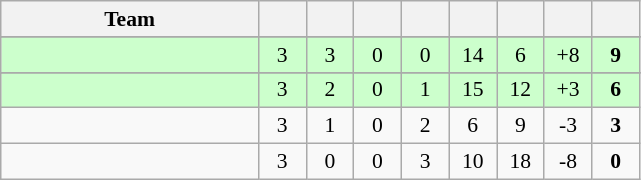<table class="wikitable" style="text-align: center; font-size: 90%;">
<tr>
<th width="165">Team</th>
<th width="25"></th>
<th width="25"></th>
<th width="25"></th>
<th width="25"></th>
<th width="25"></th>
<th width="25"></th>
<th width="25"></th>
<th width="25"><br></th>
</tr>
<tr align="center">
</tr>
<tr bgcolor=#ccffcc>
<td style="text-align:left;"></td>
<td>3</td>
<td>3</td>
<td>0</td>
<td>0</td>
<td>14</td>
<td>6</td>
<td>+8</td>
<td><strong>9</strong></td>
</tr>
<tr align="center">
</tr>
<tr bgcolor=#ccffcc>
<td style="text-align:left;"></td>
<td>3</td>
<td>2</td>
<td>0</td>
<td>1</td>
<td>15</td>
<td>12</td>
<td>+3</td>
<td><strong>6</strong></td>
</tr>
<tr align=center>
<td style="text-align:left;"></td>
<td>3</td>
<td>1</td>
<td>0</td>
<td>2</td>
<td>6</td>
<td>9</td>
<td>-3</td>
<td><strong>3</strong></td>
</tr>
<tr align=center>
<td style="text-align:left;"></td>
<td>3</td>
<td>0</td>
<td>0</td>
<td>3</td>
<td>10</td>
<td>18</td>
<td>-8</td>
<td><strong>0</strong></td>
</tr>
</table>
